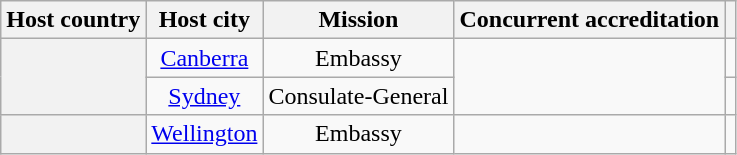<table class="wikitable plainrowheaders" style="text-align:center;">
<tr>
<th scope="col">Host country</th>
<th scope="col">Host city</th>
<th scope="col">Mission</th>
<th scope="col">Concurrent accreditation</th>
<th scope="col"></th>
</tr>
<tr>
<th scope="row" rowspan="2"></th>
<td><a href='#'>Canberra</a></td>
<td>Embassy</td>
<td rowspan="2"></td>
<td></td>
</tr>
<tr>
<td><a href='#'>Sydney</a></td>
<td>Consulate-General</td>
<td></td>
</tr>
<tr>
<th scope="row"></th>
<td><a href='#'>Wellington</a></td>
<td>Embassy</td>
<td></td>
<td></td>
</tr>
</table>
